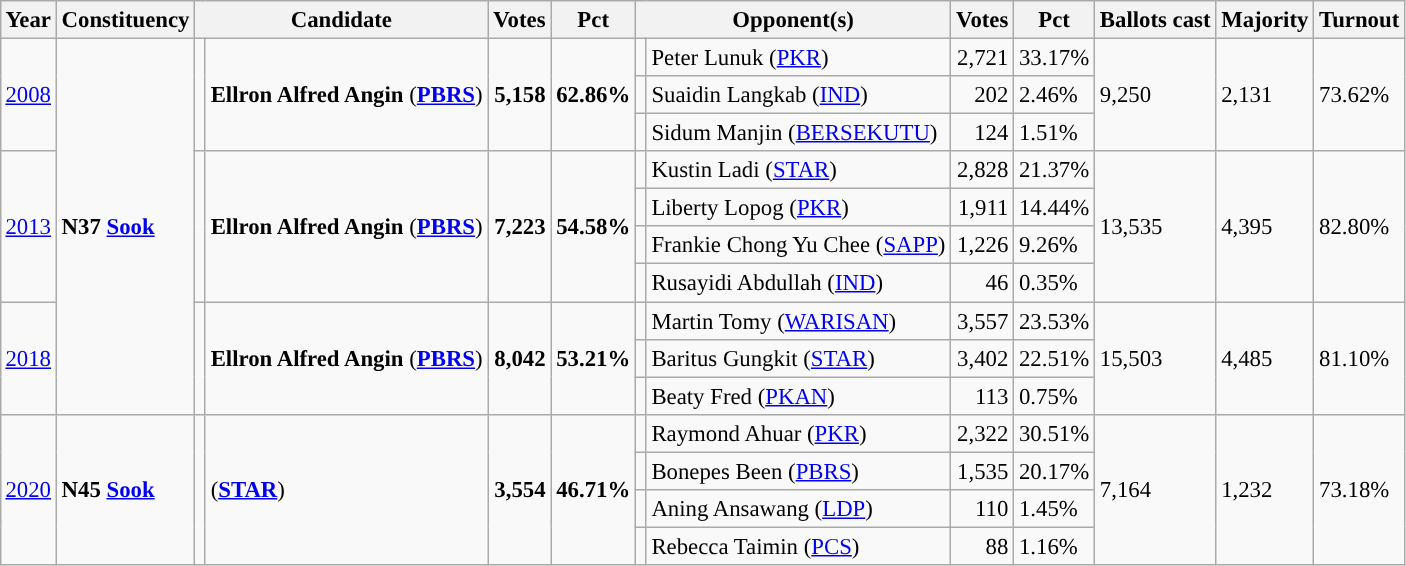<table class="wikitable" style="margin:0.5em ; font-size:95%">
<tr>
<th>Year</th>
<th>Constituency</th>
<th colspan=2>Candidate</th>
<th>Votes</th>
<th>Pct</th>
<th colspan=2>Opponent(s)</th>
<th>Votes</th>
<th>Pct</th>
<th>Ballots cast</th>
<th>Majority</th>
<th>Turnout</th>
</tr>
<tr>
<td rowspan=3><a href='#'>2008</a></td>
<td rowspan=10><strong>N37 <a href='#'>Sook</a></strong></td>
<td rowspan=3 ></td>
<td rowspan=3><strong>Ellron Alfred Angin</strong> (<strong><a href='#'>PBRS</a></strong>)</td>
<td rowspan=3 align="right"><strong>5,158</strong></td>
<td rowspan=3><strong>62.86%</strong></td>
<td></td>
<td>Peter Lunuk (<a href='#'>PKR</a>)</td>
<td align="right">2,721</td>
<td>33.17%</td>
<td rowspan=3>9,250</td>
<td rowspan=3>2,131</td>
<td rowspan=3>73.62%</td>
</tr>
<tr>
<td></td>
<td>Suaidin Langkab (<a href='#'>IND</a>)</td>
<td align="right">202</td>
<td>2.46%</td>
</tr>
<tr>
<td></td>
<td>Sidum Manjin (<a href='#'>BERSEKUTU</a>)</td>
<td align="right">124</td>
<td>1.51%</td>
</tr>
<tr>
<td rowspan=4><a href='#'>2013</a></td>
<td rowspan=4 ></td>
<td rowspan=4><strong>Ellron Alfred Angin</strong> (<strong><a href='#'>PBRS</a></strong>)</td>
<td rowspan=4 align="right"><strong>7,223</strong></td>
<td rowspan=4><strong>54.58%</strong></td>
<td></td>
<td>Kustin Ladi (<a href='#'>STAR</a>)</td>
<td align="right">2,828</td>
<td>21.37%</td>
<td rowspan=4>13,535</td>
<td rowspan=4>4,395</td>
<td rowspan=4>82.80%</td>
</tr>
<tr>
<td></td>
<td>Liberty Lopog (<a href='#'>PKR</a>)</td>
<td align="right">1,911</td>
<td>14.44%</td>
</tr>
<tr>
<td></td>
<td>Frankie Chong Yu Chee (<a href='#'>SAPP</a>)</td>
<td align="right">1,226</td>
<td>9.26%</td>
</tr>
<tr>
<td></td>
<td>Rusayidi Abdullah (<a href='#'>IND</a>)</td>
<td align="right">46</td>
<td>0.35%</td>
</tr>
<tr>
<td rowspan=3><a href='#'>2018</a></td>
<td rowspan=3 ></td>
<td rowspan=3><strong>Ellron Alfred Angin</strong> (<strong><a href='#'>PBRS</a></strong>)</td>
<td rowspan=3 align="right"><strong>8,042</strong></td>
<td rowspan=3><strong>53.21%</strong></td>
<td></td>
<td>Martin Tomy (<a href='#'>WARISAN</a>)</td>
<td align="right">3,557</td>
<td>23.53%</td>
<td rowspan=3>15,503</td>
<td rowspan=3>4,485</td>
<td rowspan=3>81.10%</td>
</tr>
<tr>
<td></td>
<td>Baritus Gungkit (<a href='#'>STAR</a>)</td>
<td align="right">3,402</td>
<td>22.51%</td>
</tr>
<tr>
<td></td>
<td>Beaty Fred (<a href='#'>PKAN</a>)</td>
<td align="right">113</td>
<td>0.75%</td>
</tr>
<tr>
<td rowspan=4><a href='#'>2020</a></td>
<td rowspan=4><strong>N45 <a href='#'>Sook</a></strong></td>
<td rowspan=4 ></td>
<td rowspan=4> (<a href='#'><strong>STAR</strong></a>)</td>
<td rowspan=4 align="right"><strong>3,554</strong></td>
<td rowspan=4><strong>46.71%</strong></td>
<td></td>
<td>Raymond Ahuar (<a href='#'>PKR</a>)</td>
<td align="right">2,322</td>
<td>30.51%</td>
<td rowspan=4>7,164</td>
<td rowspan=4>1,232</td>
<td rowspan=4>73.18%</td>
</tr>
<tr>
<td></td>
<td>Bonepes Been (<a href='#'>PBRS</a>)</td>
<td align="right">1,535</td>
<td>20.17%</td>
</tr>
<tr>
<td></td>
<td>Aning Ansawang (<a href='#'>LDP</a>)</td>
<td align="right">110</td>
<td>1.45%</td>
</tr>
<tr>
<td></td>
<td>Rebecca Taimin (<a href='#'>PCS</a>)</td>
<td align="right">88</td>
<td>1.16%</td>
</tr>
</table>
